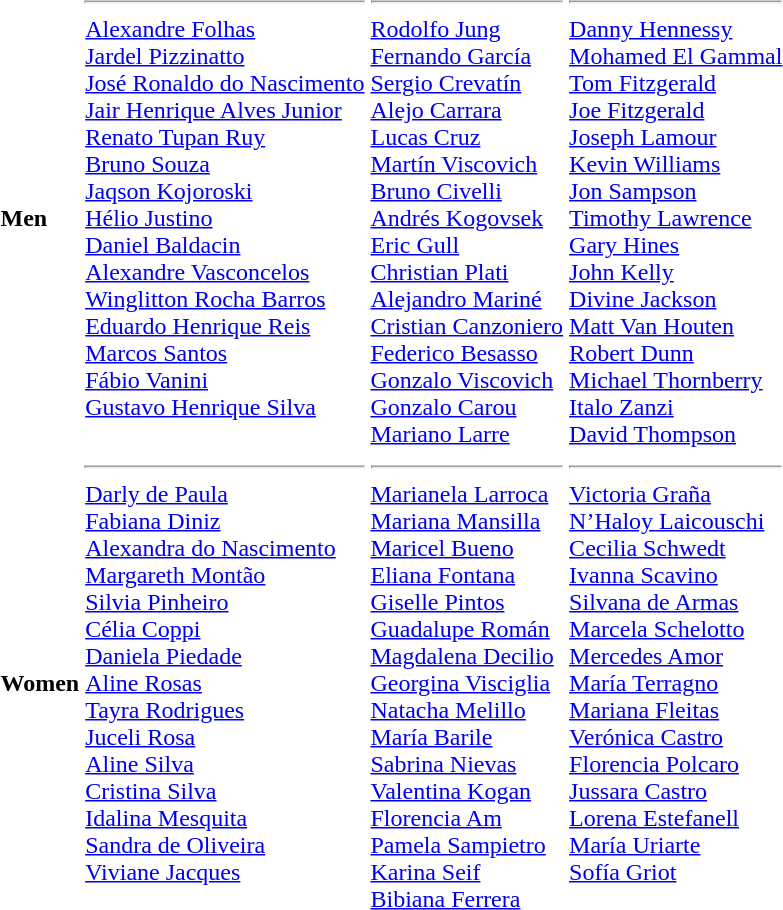<table>
<tr>
<td><strong>Men</strong></td>
<td valign=top><hr><a href='#'>Alexandre Folhas</a><br><a href='#'>Jardel Pizzinatto</a><br><a href='#'>José Ronaldo do Nascimento</a><br><a href='#'>Jair Henrique Alves Junior</a><br><a href='#'>Renato Tupan Ruy</a><br><a href='#'>Bruno Souza</a><br><a href='#'>Jaqson Kojoroski</a><br><a href='#'>Hélio Justino</a><br><a href='#'>Daniel Baldacin</a><br><a href='#'>Alexandre Vasconcelos</a><br><a href='#'>Winglitton Rocha Barros</a><br><a href='#'>Eduardo Henrique Reis</a><br><a href='#'>Marcos Santos</a><br><a href='#'>Fábio Vanini</a><br><a href='#'>Gustavo Henrique Silva</a></td>
<td valign=top><hr><a href='#'>Rodolfo Jung</a><br><a href='#'>Fernando García</a><br><a href='#'>Sergio Crevatín</a><br><a href='#'>Alejo Carrara</a><br><a href='#'>Lucas Cruz</a><br><a href='#'>Martín Viscovich</a><br><a href='#'>Bruno Civelli</a><br><a href='#'>Andrés Kogovsek</a><br><a href='#'>Eric Gull</a><br><a href='#'>Christian Plati</a><br><a href='#'>Alejandro Mariné</a><br><a href='#'>Cristian Canzoniero</a><br><a href='#'>Federico Besasso</a><br><a href='#'>Gonzalo Viscovich</a><br><a href='#'>Gonzalo Carou</a><br><a href='#'>Mariano Larre</a></td>
<td valign=top><hr><a href='#'>Danny Hennessy</a><br><a href='#'>Mohamed El Gammal</a><br><a href='#'>Tom Fitzgerald</a><br><a href='#'>Joe Fitzgerald</a><br><a href='#'>Joseph Lamour</a><br><a href='#'>Kevin Williams</a><br><a href='#'>Jon Sampson</a><br><a href='#'>Timothy Lawrence</a><br><a href='#'>Gary Hines</a><br><a href='#'>John Kelly</a><br><a href='#'>Divine Jackson</a><br><a href='#'>Matt Van Houten</a><br><a href='#'>Robert Dunn</a><br><a href='#'>Michael Thornberry</a><br><a href='#'>Italo Zanzi</a><br><a href='#'>David Thompson</a></td>
</tr>
<tr>
<td><strong>Women</strong></td>
<td valign=top><hr><a href='#'>Darly de Paula</a><br><a href='#'>Fabiana Diniz</a><br><a href='#'>Alexandra do Nascimento</a><br><a href='#'>Margareth Montão</a><br><a href='#'>Silvia Pinheiro</a><br><a href='#'>Célia Coppi</a><br><a href='#'>Daniela Piedade</a><br><a href='#'>Aline Rosas</a><br><a href='#'>Tayra Rodrigues</a><br><a href='#'>Juceli Rosa</a><br><a href='#'>Aline Silva</a><br><a href='#'>Cristina Silva</a><br><a href='#'>Idalina Mesquita</a><br><a href='#'>Sandra de Oliveira</a><br><a href='#'>Viviane Jacques</a></td>
<td valign=top><hr><a href='#'>Marianela Larroca</a><br><a href='#'>Mariana Mansilla</a><br><a href='#'>Maricel Bueno</a><br><a href='#'>Eliana Fontana</a><br><a href='#'>Giselle Pintos</a><br><a href='#'>Guadalupe Román</a><br><a href='#'>Magdalena Decilio</a><br><a href='#'>Georgina Visciglia</a><br><a href='#'>Natacha Melillo</a><br><a href='#'>María Barile</a><br><a href='#'>Sabrina Nievas</a><br><a href='#'>Valentina Kogan</a><br><a href='#'>Florencia Am</a><br><a href='#'>Pamela Sampietro</a><br><a href='#'>Karina Seif</a><br><a href='#'>Bibiana Ferrera</a></td>
<td valign=top><hr><a href='#'>Victoria Graña</a><br><a href='#'>N’Haloy Laicouschi</a><br><a href='#'>Cecilia Schwedt</a><br><a href='#'>Ivanna Scavino</a><br><a href='#'>Silvana de Armas</a><br><a href='#'>Marcela Schelotto</a><br><a href='#'>Mercedes Amor</a><br><a href='#'>María Terragno</a><br><a href='#'>Mariana Fleitas</a><br><a href='#'>Verónica Castro</a><br><a href='#'>Florencia Polcaro</a><br><a href='#'>Jussara Castro</a><br><a href='#'>Lorena Estefanell</a><br><a href='#'>María Uriarte</a><br><a href='#'>Sofía Griot</a></td>
</tr>
</table>
